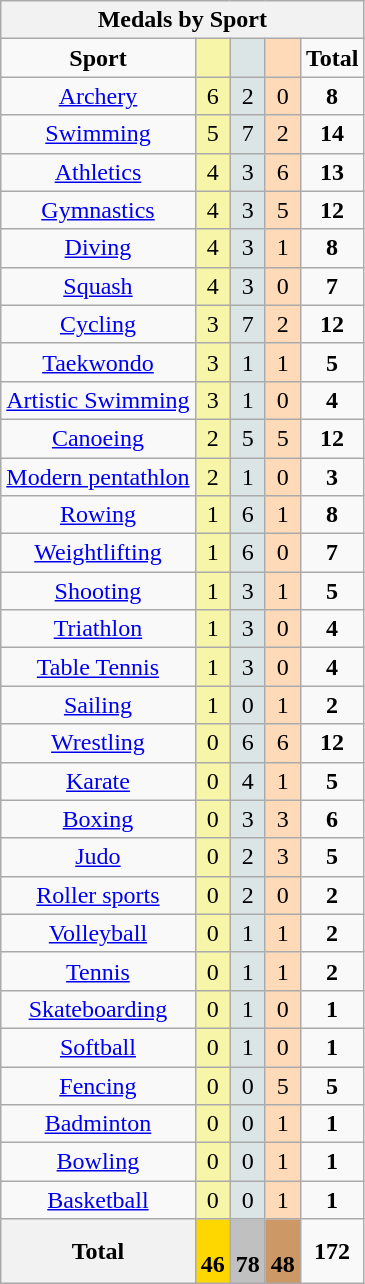<table class="wikitable sortable" style="text-align:center">
<tr>
<th colspan=7>Medals by Sport</th>
</tr>
<tr aling=cente>
<td><strong>Sport</strong></td>
<td style="background:#f7f6a8;"><br></td>
<td style="background:#dce5e5;"><br></td>
<td style="background:#ffdab9;"><br></td>
<td><strong>Total</strong></td>
</tr>
<tr aling=cente>
<td><a href='#'>Archery</a></td>
<td style="background:#f7f6a8;">6</td>
<td style="background:#dce5e5;">2</td>
<td style="background:#ffdab9;">0</td>
<td><strong>8</strong></td>
</tr>
<tr aling=cente>
<td><a href='#'>Swimming</a></td>
<td style="background:#f7f6a8;">5</td>
<td style="background:#dce5e5;">7</td>
<td style="background:#ffdab9;">2</td>
<td><strong>14</strong></td>
</tr>
<tr aling=cente>
<td><a href='#'>Athletics</a></td>
<td style="background:#f7f6a8;">4</td>
<td style="background:#dce5e5;">3</td>
<td style="background:#ffdab9;">6</td>
<td><strong>13</strong></td>
</tr>
<tr aling=cente>
<td><a href='#'>Gymnastics</a></td>
<td style="background:#f7f6a8;">4</td>
<td style="background:#dce5e5;">3</td>
<td style="background:#ffdab9;">5</td>
<td><strong>12</strong></td>
</tr>
<tr aling=cente>
<td><a href='#'>Diving</a></td>
<td style="background:#f7f6a8;">4</td>
<td style="background:#dce5e5;">3</td>
<td style="background:#ffdab9;">1</td>
<td><strong>8</strong></td>
</tr>
<tr aling=cente>
<td><a href='#'>Squash</a></td>
<td style="background:#f7f6a8;">4</td>
<td style="background:#dce5e5;">3</td>
<td style="background:#ffdab9;">0</td>
<td><strong>7</strong></td>
</tr>
<tr aling=cente>
<td><a href='#'>Cycling</a></td>
<td style="background:#f7f6a8;">3</td>
<td style="background:#dce5e5;">7</td>
<td style="background:#ffdab9;">2</td>
<td><strong>12</strong></td>
</tr>
<tr aling=cente>
<td><a href='#'>Taekwondo</a></td>
<td style="background:#f7f6a8;">3</td>
<td style="background:#dce5e5;">1</td>
<td style="background:#ffdab9;">1</td>
<td><strong>5</strong></td>
</tr>
<tr aling=cente>
<td><a href='#'>Artistic Swimming</a></td>
<td style="background:#f7f6a8;">3</td>
<td style="background:#dce5e5;">1</td>
<td style="background:#ffdab9;">0</td>
<td><strong>4</strong></td>
</tr>
<tr aling=cente>
<td><a href='#'>Canoeing</a></td>
<td style="background:#f7f6a8;">2</td>
<td style="background:#dce5e5;">5</td>
<td style="background:#ffdab9;">5</td>
<td><strong>12</strong></td>
</tr>
<tr aling=cente>
<td><a href='#'>Modern pentathlon</a></td>
<td style="background:#f7f6a8;">2</td>
<td style="background:#dce5e5;">1</td>
<td style="background:#ffdab9;">0</td>
<td><strong>3</strong></td>
</tr>
<tr aling=cente>
<td><a href='#'>Rowing</a></td>
<td style="background:#f7f6a8;">1</td>
<td style="background:#dce5e5;">6</td>
<td style="background:#ffdab9;">1</td>
<td><strong>8</strong></td>
</tr>
<tr aling=cente>
<td><a href='#'>Weightlifting</a></td>
<td style="background:#f7f6a8;">1</td>
<td style="background:#dce5e5;">6</td>
<td style="background:#ffdab9;">0</td>
<td><strong>7</strong></td>
</tr>
<tr aling=cente>
<td><a href='#'>Shooting</a></td>
<td style="background:#f7f6a8;">1</td>
<td style="background:#dce5e5;">3</td>
<td style="background:#ffdab9;">1</td>
<td><strong>5</strong></td>
</tr>
<tr aling=cente>
<td><a href='#'>Triathlon</a></td>
<td style="background:#f7f6a8;">1</td>
<td style="background:#dce5e5;">3</td>
<td style="background:#ffdab9;">0</td>
<td><strong>4</strong></td>
</tr>
<tr aling=cente>
<td><a href='#'>Table Tennis</a></td>
<td style="background:#f7f6a8;">1</td>
<td style="background:#dce5e5;">3</td>
<td style="background:#ffdab9;">0</td>
<td><strong>4</strong></td>
</tr>
<tr aling=cente>
<td><a href='#'>Sailing</a></td>
<td style="background:#f7f6a8;">1</td>
<td style="background:#dce5e5;">0</td>
<td style="background:#ffdab9;">1</td>
<td><strong>2</strong></td>
</tr>
<tr aling=cente>
<td><a href='#'>Wrestling</a></td>
<td style="background:#f7f6a8;">0</td>
<td style="background:#dce5e5;">6</td>
<td style="background:#ffdab9;">6</td>
<td><strong>12</strong></td>
</tr>
<tr aling=cente>
<td><a href='#'>Karate</a></td>
<td style="background:#f7f6a8;">0</td>
<td style="background:#dce5e5;">4</td>
<td style="background:#ffdab9;">1</td>
<td><strong>5</strong></td>
</tr>
<tr aling=cente>
<td><a href='#'>Boxing</a></td>
<td style="background:#f7f6a8;">0</td>
<td style="background:#dce5e5;">3</td>
<td style="background:#ffdab9;">3</td>
<td><strong>6</strong></td>
</tr>
<tr aling=cente>
<td><a href='#'>Judo</a></td>
<td style="background:#f7f6a8;">0</td>
<td style="background:#dce5e5;">2</td>
<td style="background:#ffdab9;">3</td>
<td><strong>5</strong></td>
</tr>
<tr aling=cente>
<td><a href='#'>Roller sports</a></td>
<td style="background:#f7f6a8;">0</td>
<td style="background:#dce5e5;">2</td>
<td style="background:#ffdab9;">0</td>
<td><strong>2</strong></td>
</tr>
<tr aling=cente>
<td><a href='#'>Volleyball</a></td>
<td style="background:#f7f6a8;">0</td>
<td style="background:#dce5e5;">1</td>
<td style="background:#ffdab9;">1</td>
<td><strong>2</strong></td>
</tr>
<tr aling=cente>
<td><a href='#'>Tennis</a></td>
<td style="background:#f7f6a8;">0</td>
<td style="background:#dce5e5;">1</td>
<td style="background:#ffdab9;">1</td>
<td><strong>2</strong></td>
</tr>
<tr aling=cente>
<td><a href='#'>Skateboarding</a></td>
<td style="background:#f7f6a8;">0</td>
<td style="background:#dce5e5;">1</td>
<td style="background:#ffdab9;">0</td>
<td><strong>1</strong></td>
</tr>
<tr aling=cente>
<td><a href='#'>Softball</a></td>
<td style="background:#f7f6a8;">0</td>
<td style="background:#dce5e5;">1</td>
<td style="background:#ffdab9;">0</td>
<td><strong>1</strong></td>
</tr>
<tr aling=cente>
<td><a href='#'>Fencing</a></td>
<td style="background:#f7f6a8;">0</td>
<td style="background:#dce5e5;">0</td>
<td style="background:#ffdab9;">5</td>
<td><strong>5</strong></td>
</tr>
<tr aling=cente>
<td><a href='#'>Badminton</a></td>
<td style="background:#f7f6a8;">0</td>
<td style="background:#dce5e5;">0</td>
<td style="background:#ffdab9;">1</td>
<td><strong>1</strong></td>
</tr>
<tr aling=cente>
<td><a href='#'>Bowling</a></td>
<td style="background:#f7f6a8;">0</td>
<td style="background:#dce5e5;">0</td>
<td style="background:#ffdab9;">1</td>
<td><strong>1</strong></td>
</tr>
<tr aling=cente>
<td><a href='#'>Basketball</a></td>
<td style="background:#f7f6a8;">0</td>
<td style="background:#dce5e5;">0</td>
<td style="background:#ffdab9;">1</td>
<td><strong>1</strong></td>
</tr>
<tr aling=cente>
<th>Total</th>
<td style="background:gold;"><br><strong>46</strong></td>
<td style="background:silver;"><br><strong>78</strong></td>
<td style="background:#c96;"><br><strong>48</strong></td>
<td><strong>172</strong></td>
</tr>
</table>
